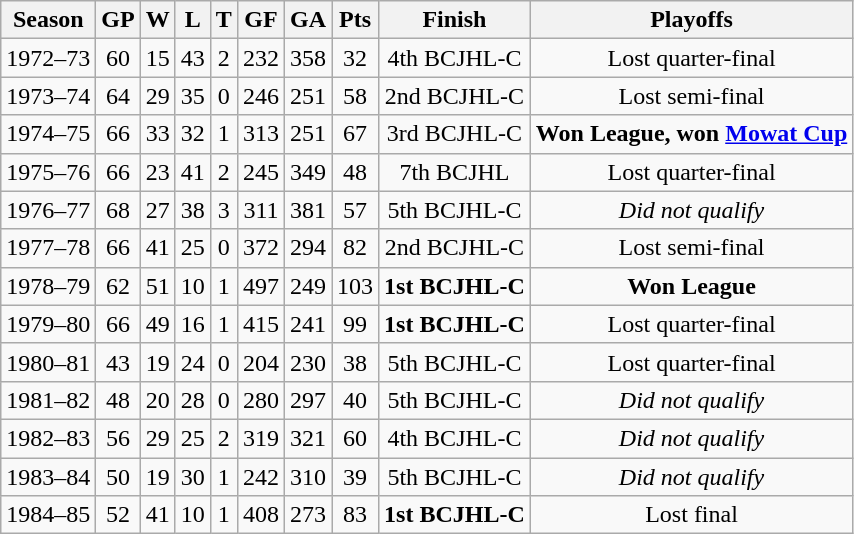<table class="wikitable" style="text-align:center">
<tr>
<th>Season</th>
<th>GP</th>
<th>W</th>
<th>L</th>
<th>T</th>
<th>GF</th>
<th>GA</th>
<th>Pts</th>
<th>Finish</th>
<th>Playoffs</th>
</tr>
<tr>
<td>1972–73</td>
<td>60</td>
<td>15</td>
<td>43</td>
<td>2</td>
<td>232</td>
<td>358</td>
<td>32</td>
<td>4th BCJHL-C</td>
<td>Lost quarter-final</td>
</tr>
<tr>
<td>1973–74</td>
<td>64</td>
<td>29</td>
<td>35</td>
<td>0</td>
<td>246</td>
<td>251</td>
<td>58</td>
<td>2nd BCJHL-C</td>
<td>Lost semi-final</td>
</tr>
<tr>
<td>1974–75</td>
<td>66</td>
<td>33</td>
<td>32</td>
<td>1</td>
<td>313</td>
<td>251</td>
<td>67</td>
<td>3rd BCJHL-C</td>
<td><strong>Won League, won <a href='#'>Mowat Cup</a></strong></td>
</tr>
<tr>
<td>1975–76</td>
<td>66</td>
<td>23</td>
<td>41</td>
<td>2</td>
<td>245</td>
<td>349</td>
<td>48</td>
<td>7th BCJHL</td>
<td>Lost quarter-final</td>
</tr>
<tr>
<td>1976–77</td>
<td>68</td>
<td>27</td>
<td>38</td>
<td>3</td>
<td>311</td>
<td>381</td>
<td>57</td>
<td>5th BCJHL-C</td>
<td><em>Did not qualify</em></td>
</tr>
<tr>
<td>1977–78</td>
<td>66</td>
<td>41</td>
<td>25</td>
<td>0</td>
<td>372</td>
<td>294</td>
<td>82</td>
<td>2nd BCJHL-C</td>
<td>Lost semi-final</td>
</tr>
<tr>
<td>1978–79</td>
<td>62</td>
<td>51</td>
<td>10</td>
<td>1</td>
<td>497</td>
<td>249</td>
<td>103</td>
<td><strong>1st BCJHL-C</strong></td>
<td><strong>Won League</strong></td>
</tr>
<tr>
<td>1979–80</td>
<td>66</td>
<td>49</td>
<td>16</td>
<td>1</td>
<td>415</td>
<td>241</td>
<td>99</td>
<td><strong>1st BCJHL-C</strong></td>
<td>Lost quarter-final</td>
</tr>
<tr>
<td>1980–81</td>
<td>43</td>
<td>19</td>
<td>24</td>
<td>0</td>
<td>204</td>
<td>230</td>
<td>38</td>
<td>5th BCJHL-C</td>
<td>Lost quarter-final</td>
</tr>
<tr>
<td>1981–82</td>
<td>48</td>
<td>20</td>
<td>28</td>
<td>0</td>
<td>280</td>
<td>297</td>
<td>40</td>
<td>5th BCJHL-C</td>
<td><em>Did not qualify</em></td>
</tr>
<tr>
<td>1982–83</td>
<td>56</td>
<td>29</td>
<td>25</td>
<td>2</td>
<td>319</td>
<td>321</td>
<td>60</td>
<td>4th BCJHL-C</td>
<td><em>Did not qualify</em></td>
</tr>
<tr>
<td>1983–84</td>
<td>50</td>
<td>19</td>
<td>30</td>
<td>1</td>
<td>242</td>
<td>310</td>
<td>39</td>
<td>5th BCJHL-C</td>
<td><em>Did not qualify</em></td>
</tr>
<tr>
<td>1984–85</td>
<td>52</td>
<td>41</td>
<td>10</td>
<td>1</td>
<td>408</td>
<td>273</td>
<td>83</td>
<td><strong>1st BCJHL-C</strong></td>
<td>Lost final</td>
</tr>
</table>
